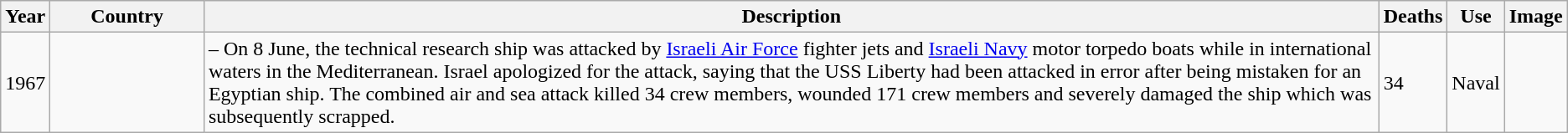<table class="wikitable sortable" style="display: inline-table">
<tr>
<th data-sort-type="number">Year</th>
<th width="115px">Country</th>
<th class="unsortable">Description</th>
<th data-sort-type="number">Deaths</th>
<th>Use</th>
<th class="unsortable">Image</th>
</tr>
<tr>
<td>1967</td>
<td></td>
<td> – On 8 June, the technical research ship was attacked by <a href='#'>Israeli Air Force</a> fighter jets and <a href='#'>Israeli Navy</a> motor torpedo boats while in international waters in the Mediterranean. Israel apologized for the attack, saying that the USS Liberty had been attacked in error after being mistaken for an Egyptian ship. The combined air and sea attack killed 34 crew members, wounded 171 crew members and severely damaged the ship which was subsequently scrapped.</td>
<td>34</td>
<td>Naval</td>
<td></td>
</tr>
</table>
